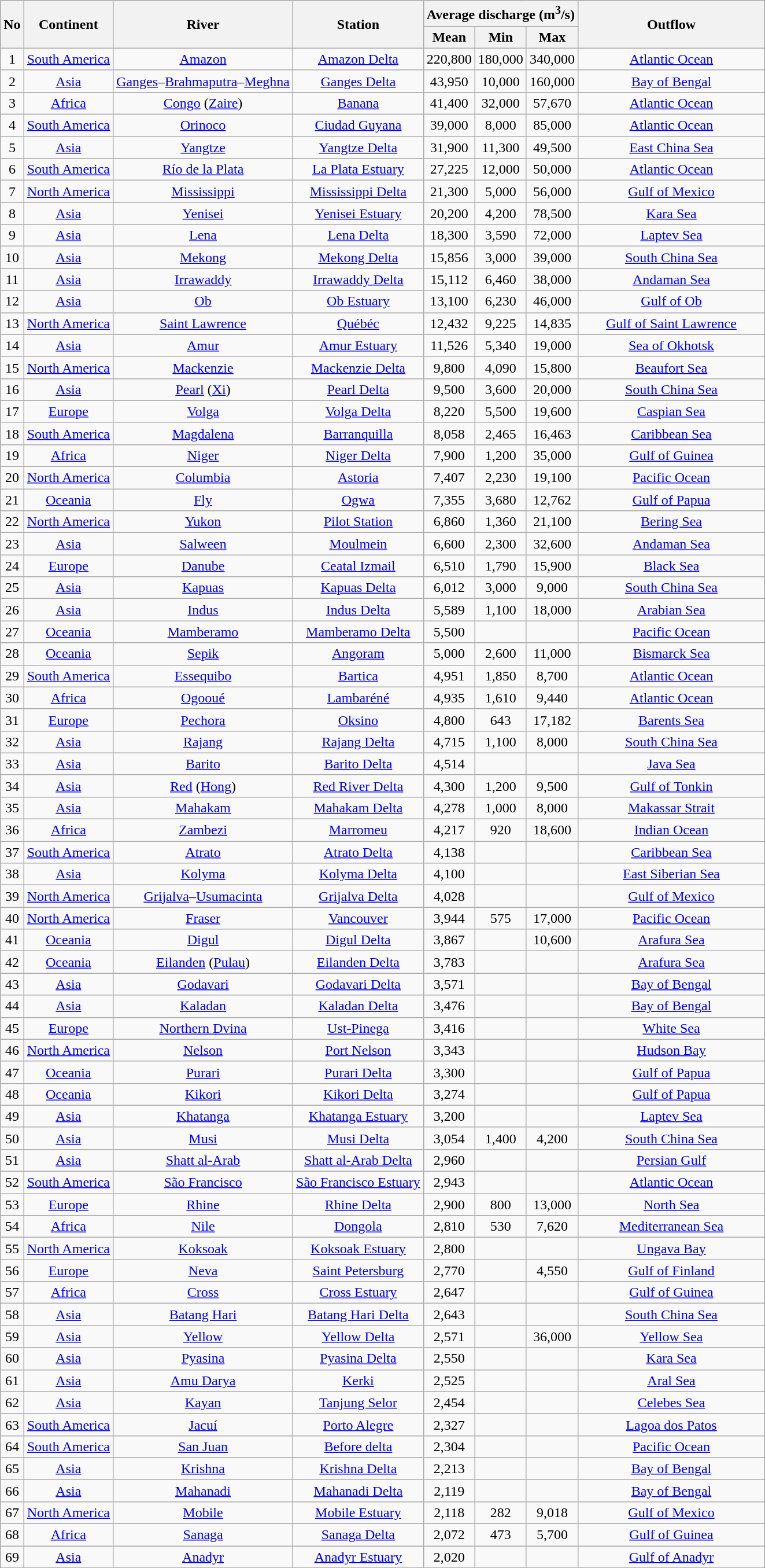<table class="wikitable" style="text-align:center;">
<tr>
<th rowspan="2">No</th>
<th rowspan="2">Continent</th>
<th rowspan="2">River</th>
<th rowspan="2">Station</th>
<th colspan="3">Average discharge (m<sup>3</sup>/s)</th>
<th rowspan="2" style="width:13em;">Outflow</th>
</tr>
<tr>
<th>Mean</th>
<th>Min</th>
<th>Max</th>
</tr>
<tr>
<td>1</td>
<td><a href='#'>South America</a></td>
<td><a href='#'>Amazon</a></td>
<td><a href='#'>Amazon Delta</a></td>
<td>220,800</td>
<td>180,000</td>
<td>340,000</td>
<td><a href='#'>Atlantic Ocean</a></td>
</tr>
<tr>
<td>2</td>
<td><a href='#'>Asia</a></td>
<td><a href='#'>Ganges</a>–<a href='#'>Brahmaputra</a>–<a href='#'>Meghna</a></td>
<td><a href='#'>Ganges Delta</a></td>
<td>43,950</td>
<td>10,000</td>
<td>160,000</td>
<td><a href='#'>Bay of Bengal</a></td>
</tr>
<tr>
<td>3</td>
<td><a href='#'>Africa</a></td>
<td><a href='#'>Congo</a> (<a href='#'>Zaire</a>)</td>
<td><a href='#'>Banana</a></td>
<td>41,400</td>
<td>32,000</td>
<td>57,670</td>
<td><a href='#'>Atlantic Ocean</a></td>
</tr>
<tr>
<td>4</td>
<td><a href='#'>South America</a></td>
<td><a href='#'>Orinoco</a></td>
<td><a href='#'>Ciudad Guyana</a></td>
<td>39,000</td>
<td>8,000</td>
<td>85,000</td>
<td><a href='#'>Atlantic Ocean</a></td>
</tr>
<tr>
<td>5</td>
<td><a href='#'>Asia</a></td>
<td><a href='#'>Yangtze</a></td>
<td><a href='#'>Yangtze Delta</a></td>
<td>31,900</td>
<td>11,300</td>
<td>49,500</td>
<td><a href='#'>East China Sea</a></td>
</tr>
<tr>
<td>6</td>
<td><a href='#'>South America</a></td>
<td><a href='#'>Río de la Plata</a></td>
<td><a href='#'>La Plata Estuary</a></td>
<td>27,225</td>
<td>12,000</td>
<td>50,000</td>
<td><a href='#'>Atlantic Ocean</a></td>
</tr>
<tr>
<td>7</td>
<td><a href='#'>North America</a></td>
<td><a href='#'>Mississippi</a></td>
<td><a href='#'>Mississippi Delta</a></td>
<td>21,300</td>
<td>5,000</td>
<td>56,000</td>
<td><a href='#'>Gulf of Mexico</a></td>
</tr>
<tr>
<td>8</td>
<td><a href='#'>Asia</a></td>
<td><a href='#'>Yenisei</a></td>
<td><a href='#'>Yenisei Estuary</a></td>
<td>20,200</td>
<td>4,200</td>
<td>78,500</td>
<td><a href='#'>Kara Sea</a></td>
</tr>
<tr>
<td>9</td>
<td><a href='#'>Asia</a></td>
<td><a href='#'>Lena</a></td>
<td><a href='#'>Lena Delta</a></td>
<td>18,300</td>
<td>3,590</td>
<td>72,000</td>
<td><a href='#'>Laptev Sea</a></td>
</tr>
<tr>
<td>10</td>
<td><a href='#'>Asia</a></td>
<td><a href='#'>Mekong</a></td>
<td><a href='#'>Mekong Delta</a></td>
<td>15,856</td>
<td>3,000</td>
<td>39,000</td>
<td><a href='#'>South China Sea</a></td>
</tr>
<tr>
<td>11</td>
<td><a href='#'>Asia</a></td>
<td><a href='#'>Irrawaddy</a></td>
<td><a href='#'>Irrawaddy Delta</a></td>
<td>15,112</td>
<td>6,460</td>
<td>38,000</td>
<td><a href='#'>Andaman Sea</a></td>
</tr>
<tr>
<td>12</td>
<td><a href='#'>Asia</a></td>
<td><a href='#'>Ob</a></td>
<td><a href='#'>Ob Estuary</a></td>
<td>13,100</td>
<td>6,230</td>
<td>46,000</td>
<td><a href='#'>Gulf of Ob</a></td>
</tr>
<tr>
<td>13</td>
<td><a href='#'>North America</a></td>
<td><a href='#'>Saint Lawrence</a></td>
<td><a href='#'>Québéc</a></td>
<td>12,432</td>
<td>9,225</td>
<td>14,835</td>
<td><a href='#'>Gulf of Saint Lawrence</a></td>
</tr>
<tr>
<td>14</td>
<td><a href='#'>Asia</a></td>
<td><a href='#'>Amur</a></td>
<td><a href='#'>Amur Estuary</a></td>
<td>11,526</td>
<td>5,340</td>
<td>19,000</td>
<td><a href='#'>Sea of Okhotsk</a></td>
</tr>
<tr>
<td>15</td>
<td><a href='#'>North America</a></td>
<td><a href='#'>Mackenzie</a></td>
<td><a href='#'>Mackenzie Delta</a></td>
<td>9,800</td>
<td>4,090</td>
<td>15,800</td>
<td><a href='#'>Beaufort Sea</a></td>
</tr>
<tr>
<td>16</td>
<td><a href='#'>Asia</a></td>
<td><a href='#'>Pearl</a> (<a href='#'>Xi</a>)</td>
<td><a href='#'>Pearl Delta</a></td>
<td>9,500</td>
<td>3,600</td>
<td>20,000</td>
<td><a href='#'>South China Sea</a></td>
</tr>
<tr>
<td>17</td>
<td><a href='#'>Europe</a></td>
<td><a href='#'>Volga</a></td>
<td><a href='#'>Volga Delta</a></td>
<td>8,220</td>
<td>5,500</td>
<td>19,600</td>
<td><a href='#'>Caspian Sea</a></td>
</tr>
<tr>
<td>18</td>
<td><a href='#'>South America</a></td>
<td><a href='#'>Magdalena</a></td>
<td><a href='#'>Barranquilla</a></td>
<td>8,058</td>
<td>2,465</td>
<td>16,463</td>
<td><a href='#'>Caribbean Sea</a></td>
</tr>
<tr>
<td>19</td>
<td><a href='#'>Africa</a></td>
<td><a href='#'>Niger</a></td>
<td><a href='#'>Niger Delta</a></td>
<td>7,900</td>
<td>1,200</td>
<td>35,000</td>
<td><a href='#'>Gulf of Guinea</a></td>
</tr>
<tr>
<td>20</td>
<td><a href='#'>North America</a></td>
<td><a href='#'>Columbia</a></td>
<td><a href='#'>Astoria</a></td>
<td>7,407</td>
<td>2,230</td>
<td>19,100</td>
<td><a href='#'>Pacific Ocean</a></td>
</tr>
<tr>
<td>21</td>
<td><a href='#'>Oceania</a></td>
<td><a href='#'>Fly</a></td>
<td><a href='#'>Ogwa</a></td>
<td>7,355</td>
<td>3,680</td>
<td>12,762</td>
<td><a href='#'>Gulf of Papua</a></td>
</tr>
<tr>
<td>22</td>
<td><a href='#'>North America</a></td>
<td><a href='#'>Yukon</a></td>
<td><a href='#'>Pilot Station</a></td>
<td>6,860</td>
<td>1,360</td>
<td>21,100</td>
<td><a href='#'>Bering Sea</a></td>
</tr>
<tr>
<td>23</td>
<td><a href='#'>Asia</a></td>
<td><a href='#'>Salween</a></td>
<td><a href='#'>Moulmein</a></td>
<td>6,600</td>
<td>2,300</td>
<td>32,600</td>
<td><a href='#'>Andaman Sea</a></td>
</tr>
<tr>
<td>24</td>
<td><a href='#'>Europe</a></td>
<td><a href='#'>Danube</a></td>
<td><a href='#'>Ceatal Izmail</a></td>
<td>6,510</td>
<td>1,790</td>
<td>15,900</td>
<td><a href='#'>Black Sea</a></td>
</tr>
<tr>
<td>25</td>
<td><a href='#'>Asia</a></td>
<td><a href='#'>Kapuas</a></td>
<td><a href='#'>Kapuas Delta</a></td>
<td>6,012</td>
<td>3,000</td>
<td>9,000</td>
<td><a href='#'>South China Sea</a></td>
</tr>
<tr>
<td>26</td>
<td><a href='#'>Asia</a></td>
<td><a href='#'>Indus</a></td>
<td><a href='#'>Indus Delta</a></td>
<td>5,589</td>
<td>1,100</td>
<td>18,000</td>
<td><a href='#'>Arabian Sea</a></td>
</tr>
<tr>
<td>27</td>
<td><a href='#'>Oceania</a></td>
<td><a href='#'>Mamberamo</a></td>
<td><a href='#'>Mamberamo Delta</a></td>
<td>5,500</td>
<td></td>
<td></td>
<td><a href='#'>Pacific Ocean</a></td>
</tr>
<tr>
<td>28</td>
<td><a href='#'>Oceania</a></td>
<td><a href='#'>Sepik</a></td>
<td><a href='#'>Angoram</a></td>
<td>5,000</td>
<td>2,600</td>
<td>11,000</td>
<td><a href='#'>Bismarck Sea</a></td>
</tr>
<tr>
<td>29</td>
<td><a href='#'>South America</a></td>
<td><a href='#'>Essequibo</a></td>
<td><a href='#'>Bartica</a></td>
<td>4,951</td>
<td>1,850</td>
<td>8,700</td>
<td><a href='#'>Atlantic Ocean</a></td>
</tr>
<tr>
<td>30</td>
<td><a href='#'>Africa</a></td>
<td><a href='#'>Ogooué</a></td>
<td><a href='#'>Lambaréné</a></td>
<td>4,935</td>
<td>1,610</td>
<td>9,440</td>
<td><a href='#'>Atlantic Ocean</a></td>
</tr>
<tr>
<td>31</td>
<td><a href='#'>Europe</a></td>
<td><a href='#'>Pechora</a></td>
<td><a href='#'>Oksino</a></td>
<td>4,800</td>
<td>643</td>
<td>17,182</td>
<td><a href='#'>Barents Sea</a></td>
</tr>
<tr>
<td>32</td>
<td><a href='#'>Asia</a></td>
<td><a href='#'>Rajang</a></td>
<td><a href='#'>Rajang Delta</a></td>
<td>4,715</td>
<td>1,100</td>
<td>8,000</td>
<td><a href='#'>South China Sea</a></td>
</tr>
<tr>
<td>33</td>
<td><a href='#'>Asia</a></td>
<td><a href='#'>Barito</a></td>
<td><a href='#'>Barito Delta</a></td>
<td>4,514</td>
<td></td>
<td></td>
<td><a href='#'>Java Sea</a></td>
</tr>
<tr>
<td>34</td>
<td><a href='#'>Asia</a></td>
<td><a href='#'>Red</a> (<a href='#'>Hong</a>)</td>
<td><a href='#'>Red River Delta</a></td>
<td>4,300</td>
<td>1,200</td>
<td>9,500</td>
<td><a href='#'>Gulf of Tonkin</a></td>
</tr>
<tr>
<td>35</td>
<td><a href='#'>Asia</a></td>
<td><a href='#'>Mahakam</a></td>
<td><a href='#'>Mahakam Delta</a></td>
<td>4,278</td>
<td>1,000</td>
<td>8,000</td>
<td><a href='#'>Makassar Strait</a></td>
</tr>
<tr>
<td>36</td>
<td><a href='#'>Africa</a></td>
<td><a href='#'>Zambezi</a></td>
<td><a href='#'>Marromeu</a></td>
<td>4,217</td>
<td>920</td>
<td>18,600</td>
<td><a href='#'>Indian Ocean</a></td>
</tr>
<tr>
<td>37</td>
<td><a href='#'>South America</a></td>
<td><a href='#'>Atrato</a></td>
<td><a href='#'>Atrato Delta</a></td>
<td>4,138</td>
<td></td>
<td></td>
<td><a href='#'>Caribbean Sea</a></td>
</tr>
<tr>
<td>38</td>
<td><a href='#'>Asia</a></td>
<td><a href='#'>Kolyma</a></td>
<td><a href='#'>Kolyma Delta</a></td>
<td>4,100</td>
<td></td>
<td></td>
<td><a href='#'>East Siberian Sea</a></td>
</tr>
<tr>
<td>39</td>
<td><a href='#'>North America</a></td>
<td><a href='#'>Grijalva</a>–<a href='#'>Usumacinta</a></td>
<td><a href='#'>Grijalva Delta</a></td>
<td>4,028</td>
<td></td>
<td></td>
<td><a href='#'>Gulf of Mexico</a></td>
</tr>
<tr>
<td>40</td>
<td><a href='#'>North America</a></td>
<td><a href='#'>Fraser</a></td>
<td><a href='#'>Vancouver</a></td>
<td>3,944</td>
<td>575</td>
<td>17,000</td>
<td><a href='#'>Pacific Ocean</a></td>
</tr>
<tr>
<td>41</td>
<td><a href='#'>Oceania</a></td>
<td><a href='#'>Digul</a></td>
<td><a href='#'>Digul Delta</a></td>
<td>3,867</td>
<td></td>
<td>10,600</td>
<td><a href='#'>Arafura Sea</a></td>
</tr>
<tr>
<td>42</td>
<td><a href='#'>Oceania</a></td>
<td><a href='#'>Eilanden</a> (<a href='#'>Pulau</a>)</td>
<td><a href='#'>Eilanden Delta</a></td>
<td>3,783</td>
<td></td>
<td></td>
<td><a href='#'>Arafura Sea</a></td>
</tr>
<tr>
<td>43</td>
<td><a href='#'>Asia</a></td>
<td><a href='#'>Godavari</a></td>
<td><a href='#'>Godavari Delta</a></td>
<td>3,571</td>
<td></td>
<td></td>
<td><a href='#'>Bay of Bengal</a></td>
</tr>
<tr>
<td>44</td>
<td><a href='#'>Asia</a></td>
<td><a href='#'>Kaladan</a></td>
<td><a href='#'>Kaladan Delta</a></td>
<td>3,476</td>
<td></td>
<td></td>
<td><a href='#'>Bay of Bengal</a></td>
</tr>
<tr>
<td>45</td>
<td><a href='#'>Europe</a></td>
<td><a href='#'>Northern Dvina</a></td>
<td><a href='#'>Ust-Pinega</a></td>
<td>3,416</td>
<td></td>
<td></td>
<td><a href='#'>White Sea</a></td>
</tr>
<tr>
<td>46</td>
<td><a href='#'>North America</a></td>
<td><a href='#'>Nelson</a></td>
<td><a href='#'>Port Nelson</a></td>
<td>3,343</td>
<td></td>
<td></td>
<td><a href='#'>Hudson Bay</a></td>
</tr>
<tr>
<td>47</td>
<td><a href='#'>Oceania</a></td>
<td><a href='#'>Purari</a></td>
<td><a href='#'>Purari Delta</a></td>
<td>3,300</td>
<td></td>
<td></td>
<td><a href='#'>Gulf of Papua</a></td>
</tr>
<tr>
<td>48</td>
<td><a href='#'>Oceania</a></td>
<td><a href='#'>Kikori</a></td>
<td><a href='#'>Kikori Delta</a></td>
<td>3,274</td>
<td></td>
<td></td>
<td><a href='#'>Gulf of Papua</a></td>
</tr>
<tr>
<td>49</td>
<td><a href='#'>Asia</a></td>
<td><a href='#'>Khatanga</a></td>
<td><a href='#'>Khatanga Estuary</a></td>
<td>3,200</td>
<td></td>
<td></td>
<td><a href='#'>Laptev Sea</a></td>
</tr>
<tr>
<td>50</td>
<td><a href='#'>Asia</a></td>
<td><a href='#'>Musi</a></td>
<td><a href='#'>Musi Delta</a></td>
<td>3,054</td>
<td>1,400</td>
<td>4,200</td>
<td><a href='#'>South China Sea</a></td>
</tr>
<tr>
<td>51</td>
<td><a href='#'>Asia</a></td>
<td><a href='#'>Shatt al-Arab</a></td>
<td><a href='#'>Shatt al-Arab Delta</a></td>
<td>2,960</td>
<td></td>
<td></td>
<td><a href='#'>Persian Gulf</a></td>
</tr>
<tr>
<td>52</td>
<td><a href='#'>South America</a></td>
<td><a href='#'>São Francisco</a></td>
<td><a href='#'>São Francisco Estuary</a></td>
<td>2,943</td>
<td></td>
<td></td>
<td><a href='#'>Atlantic Ocean</a></td>
</tr>
<tr>
<td>53</td>
<td><a href='#'>Europe</a></td>
<td><a href='#'>Rhine</a></td>
<td><a href='#'>Rhine Delta</a></td>
<td>2,900</td>
<td>800</td>
<td>13,000</td>
<td><a href='#'>North Sea</a></td>
</tr>
<tr>
<td>54</td>
<td><a href='#'>Africa</a></td>
<td><a href='#'>Nile</a></td>
<td><a href='#'>Dongola</a></td>
<td>2,810</td>
<td>530</td>
<td>7,620</td>
<td><a href='#'>Mediterranean Sea</a></td>
</tr>
<tr>
<td>55</td>
<td><a href='#'>North America</a></td>
<td><a href='#'>Koksoak</a></td>
<td><a href='#'>Koksoak Estuary</a></td>
<td>2,800</td>
<td></td>
<td></td>
<td><a href='#'>Ungava Bay</a></td>
</tr>
<tr>
<td>56</td>
<td><a href='#'>Europe</a></td>
<td><a href='#'>Neva</a></td>
<td><a href='#'>Saint Petersburg</a></td>
<td>2,770</td>
<td></td>
<td>4,550</td>
<td><a href='#'>Gulf of Finland</a></td>
</tr>
<tr>
<td>57</td>
<td><a href='#'>Africa</a></td>
<td><a href='#'>Cross</a></td>
<td><a href='#'>Cross Estuary</a></td>
<td>2,647</td>
<td></td>
<td></td>
<td><a href='#'>Gulf of Guinea</a></td>
</tr>
<tr>
<td>58</td>
<td><a href='#'>Asia</a></td>
<td><a href='#'>Batang Hari</a></td>
<td><a href='#'>Batang Hari Delta</a></td>
<td>2,643</td>
<td></td>
<td></td>
<td><a href='#'>South China Sea</a></td>
</tr>
<tr>
<td>59</td>
<td><a href='#'>Asia</a></td>
<td><a href='#'>Yellow</a></td>
<td><a href='#'>Yellow Delta</a></td>
<td>2,571</td>
<td></td>
<td>36,000</td>
<td><a href='#'>Yellow Sea</a></td>
</tr>
<tr>
<td>60</td>
<td><a href='#'>Asia</a></td>
<td><a href='#'>Pyasina</a></td>
<td><a href='#'>Pyasina Delta</a></td>
<td>2,550</td>
<td></td>
<td></td>
<td><a href='#'>Kara Sea</a></td>
</tr>
<tr>
<td>61</td>
<td><a href='#'>Asia</a></td>
<td><a href='#'>Amu Darya</a></td>
<td><a href='#'>Kerki</a></td>
<td>2,525</td>
<td></td>
<td></td>
<td><a href='#'>Aral Sea</a></td>
</tr>
<tr>
<td>62</td>
<td><a href='#'>Asia</a></td>
<td><a href='#'>Kayan</a></td>
<td><a href='#'>Tanjung Selor</a></td>
<td>2,454</td>
<td></td>
<td></td>
<td><a href='#'>Celebes Sea</a></td>
</tr>
<tr>
<td>63</td>
<td><a href='#'>South America</a></td>
<td><a href='#'>Jacuí</a></td>
<td><a href='#'>Porto Alegre</a></td>
<td>2,327</td>
<td></td>
<td></td>
<td><a href='#'>Lagoa dos Patos</a></td>
</tr>
<tr>
<td>64</td>
<td><a href='#'>South America</a></td>
<td><a href='#'>San Juan</a></td>
<td><a href='#'>Before delta</a></td>
<td>2,304</td>
<td></td>
<td></td>
<td><a href='#'>Pacific Ocean</a></td>
</tr>
<tr>
<td>65</td>
<td><a href='#'>Asia</a></td>
<td><a href='#'>Krishna</a></td>
<td><a href='#'>Krishna Delta</a></td>
<td>2,213</td>
<td></td>
<td></td>
<td><a href='#'>Bay of Bengal</a></td>
</tr>
<tr>
<td>66</td>
<td><a href='#'>Asia</a></td>
<td><a href='#'>Mahanadi</a></td>
<td><a href='#'>Mahanadi Delta</a></td>
<td>2,119</td>
<td></td>
<td></td>
<td><a href='#'>Bay of Bengal</a></td>
</tr>
<tr>
<td>67</td>
<td><a href='#'>North America</a></td>
<td><a href='#'>Mobile</a></td>
<td><a href='#'>Mobile Estuary</a></td>
<td>2,118</td>
<td>282</td>
<td>9,018</td>
<td><a href='#'>Gulf of Mexico</a></td>
</tr>
<tr>
<td>68</td>
<td><a href='#'>Africa</a></td>
<td><a href='#'>Sanaga</a></td>
<td><a href='#'>Sanaga Delta</a></td>
<td>2,072</td>
<td>473</td>
<td>5,700</td>
<td><a href='#'>Gulf of Guinea</a></td>
</tr>
<tr>
<td>69</td>
<td><a href='#'>Asia</a></td>
<td><a href='#'>Anadyr</a></td>
<td><a href='#'>Anadyr Estuary</a></td>
<td>2,020</td>
<td></td>
<td></td>
<td><a href='#'>Gulf of Anadyr</a></td>
</tr>
</table>
